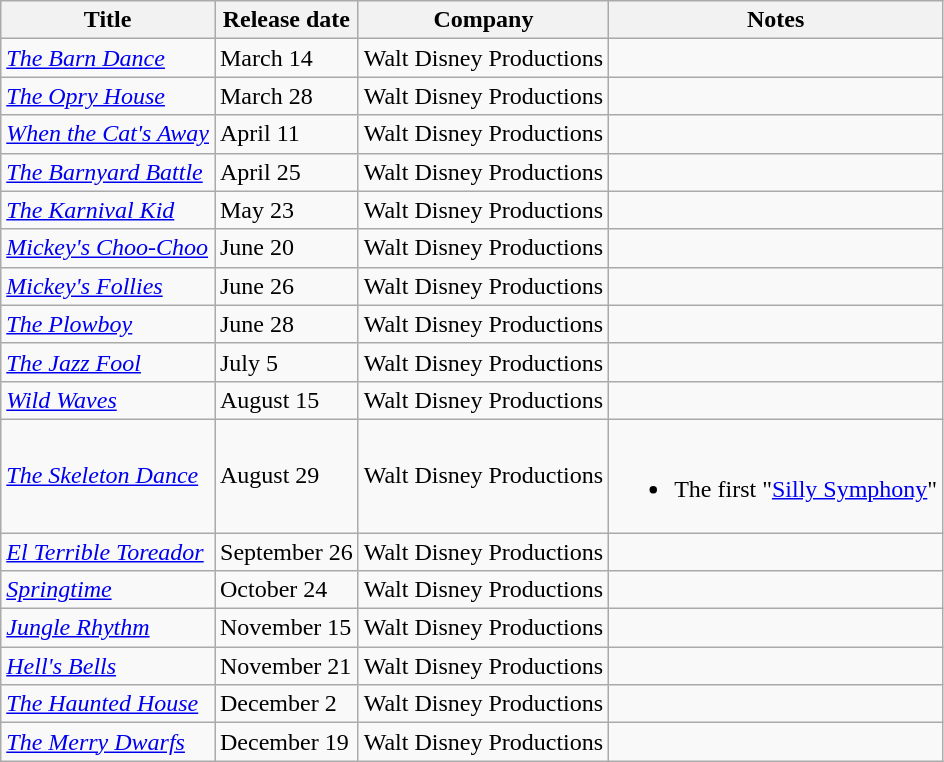<table class="wikitable">
<tr>
<th>Title</th>
<th>Release date</th>
<th>Company</th>
<th>Notes</th>
</tr>
<tr>
<td><em><a href='#'>The Barn Dance</a></em></td>
<td>March 14</td>
<td>Walt Disney Productions</td>
<td></td>
</tr>
<tr>
<td><em><a href='#'>The Opry House</a></em></td>
<td>March 28</td>
<td>Walt Disney Productions</td>
<td></td>
</tr>
<tr>
<td><em><a href='#'>When the Cat's Away</a></em></td>
<td>April 11</td>
<td>Walt Disney Productions</td>
<td></td>
</tr>
<tr>
<td><em><a href='#'>The Barnyard Battle</a></em></td>
<td>April 25</td>
<td>Walt Disney Productions</td>
<td></td>
</tr>
<tr>
<td><em><a href='#'>The Karnival Kid</a></em></td>
<td>May 23</td>
<td>Walt Disney Productions</td>
<td></td>
</tr>
<tr>
<td><em><a href='#'>Mickey's Choo-Choo</a></em></td>
<td>June 20</td>
<td>Walt Disney Productions</td>
<td></td>
</tr>
<tr>
<td><em><a href='#'>Mickey's Follies</a></em></td>
<td>June 26</td>
<td>Walt Disney Productions</td>
<td></td>
</tr>
<tr>
<td><em><a href='#'>The Plowboy</a></em></td>
<td>June 28</td>
<td>Walt Disney Productions</td>
<td></td>
</tr>
<tr>
<td><em><a href='#'>The Jazz Fool</a></em></td>
<td>July 5</td>
<td>Walt Disney Productions</td>
<td></td>
</tr>
<tr>
<td><em><a href='#'>Wild Waves</a></em></td>
<td>August 15</td>
<td>Walt Disney Productions</td>
<td></td>
</tr>
<tr>
<td><em><a href='#'>The Skeleton Dance</a></em></td>
<td>August 29</td>
<td>Walt Disney Productions</td>
<td><br><ul><li>The first "<a href='#'>Silly Symphony</a>"</li></ul></td>
</tr>
<tr>
<td><em><a href='#'>El Terrible Toreador</a></em></td>
<td>September 26</td>
<td>Walt Disney Productions</td>
<td></td>
</tr>
<tr>
<td><em><a href='#'>Springtime</a></em></td>
<td>October 24</td>
<td>Walt Disney Productions</td>
<td></td>
</tr>
<tr>
<td><em><a href='#'>Jungle Rhythm</a></em></td>
<td>November 15</td>
<td>Walt Disney Productions</td>
<td></td>
</tr>
<tr>
<td><em><a href='#'>Hell's Bells</a></em></td>
<td>November 21</td>
<td>Walt Disney Productions</td>
<td></td>
</tr>
<tr>
<td><em><a href='#'>The Haunted House</a></em></td>
<td>December 2</td>
<td>Walt Disney Productions</td>
<td></td>
</tr>
<tr>
<td><em><a href='#'>The Merry Dwarfs</a></em></td>
<td>December 19</td>
<td>Walt Disney Productions</td>
<td></td>
</tr>
</table>
